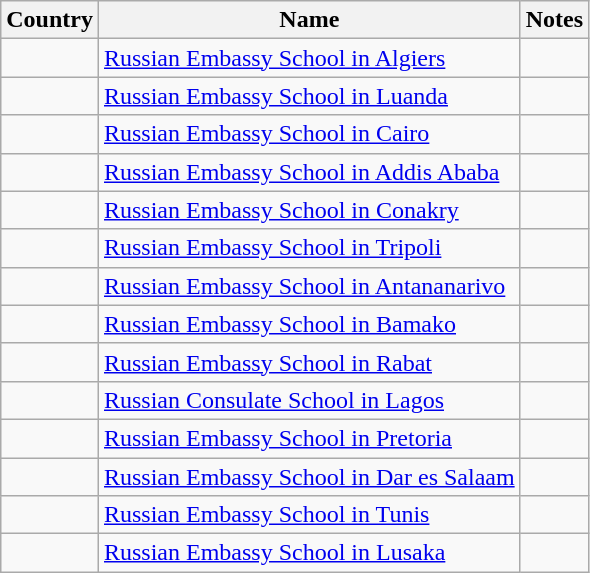<table class="wikitable">
<tr>
<th>Country</th>
<th>Name</th>
<th>Notes</th>
</tr>
<tr>
<td></td>
<td><a href='#'>Russian Embassy School in Algiers</a></td>
<td></td>
</tr>
<tr>
<td></td>
<td><a href='#'>Russian Embassy School in Luanda</a></td>
<td></td>
</tr>
<tr>
<td></td>
<td><a href='#'>Russian Embassy School in Cairo</a></td>
<td></td>
</tr>
<tr>
<td></td>
<td><a href='#'>Russian Embassy School in Addis Ababa</a></td>
<td></td>
</tr>
<tr>
<td></td>
<td><a href='#'>Russian Embassy School in Conakry</a></td>
<td></td>
</tr>
<tr>
<td></td>
<td><a href='#'>Russian Embassy School in Tripoli</a></td>
<td></td>
</tr>
<tr>
<td></td>
<td><a href='#'>Russian Embassy School in Antananarivo</a></td>
<td></td>
</tr>
<tr>
<td></td>
<td><a href='#'>Russian Embassy School in Bamako</a></td>
<td></td>
</tr>
<tr>
<td></td>
<td><a href='#'>Russian Embassy School in Rabat</a></td>
<td></td>
</tr>
<tr>
<td></td>
<td><a href='#'>Russian Consulate School in Lagos</a></td>
<td></td>
</tr>
<tr>
<td></td>
<td><a href='#'>Russian Embassy School in Pretoria</a></td>
<td></td>
</tr>
<tr>
<td></td>
<td><a href='#'>Russian Embassy School in Dar es Salaam</a></td>
<td></td>
</tr>
<tr>
<td></td>
<td><a href='#'>Russian Embassy School in Tunis</a></td>
<td></td>
</tr>
<tr>
<td></td>
<td><a href='#'>Russian Embassy School in Lusaka</a></td>
<td></td>
</tr>
</table>
